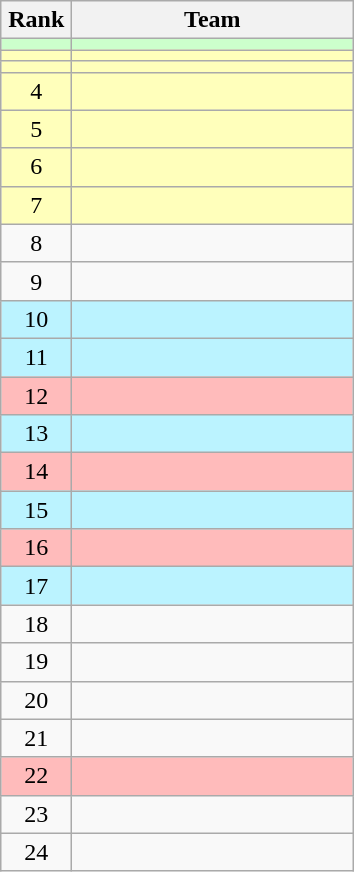<table class="wikitable">
<tr>
<th width=40>Rank</th>
<th width=180>Team</th>
</tr>
<tr bgcolor=#ccffcc>
<td align=center></td>
<td></td>
</tr>
<tr bgcolor=#FFFFBB>
<td align=center></td>
<td></td>
</tr>
<tr bgcolor=#FFFFBB>
<td align=center></td>
<td></td>
</tr>
<tr bgcolor=#FFFFBB>
<td align=center>4</td>
<td></td>
</tr>
<tr bgcolor=#FFFFBB>
<td align=center>5</td>
<td></td>
</tr>
<tr bgcolor=#FFFFBB>
<td align=center>6</td>
<td></td>
</tr>
<tr bgcolor=#FFFFBB>
<td align=center>7</td>
<td></td>
</tr>
<tr>
<td align=center>8</td>
<td></td>
</tr>
<tr>
<td align=center>9</td>
<td></td>
</tr>
<tr bgcolor=#BBF3FF>
<td align=center>10</td>
<td></td>
</tr>
<tr bgcolor=#BBF3FF>
<td align=center>11</td>
<td></td>
</tr>
<tr bgcolor=#FFBBBB>
<td align=center>12</td>
<td></td>
</tr>
<tr bgcolor=#BBF3FF>
<td align=center>13</td>
<td></td>
</tr>
<tr bgcolor=#FFBBBB>
<td align=center>14</td>
<td></td>
</tr>
<tr bgcolor=#BBF3FF>
<td align=center>15</td>
<td></td>
</tr>
<tr bgcolor=#FFBBBB>
<td align=center>16</td>
<td></td>
</tr>
<tr bgcolor=#BBF3FF>
<td align=center>17</td>
<td></td>
</tr>
<tr>
<td align=center>18</td>
<td></td>
</tr>
<tr>
<td align=center>19</td>
<td></td>
</tr>
<tr>
<td align=center>20</td>
<td></td>
</tr>
<tr>
<td align=center>21</td>
<td></td>
</tr>
<tr bgcolor=#FFBBBB>
<td align=center>22</td>
<td></td>
</tr>
<tr>
<td align=center>23</td>
<td></td>
</tr>
<tr>
<td align=center>24</td>
<td></td>
</tr>
</table>
